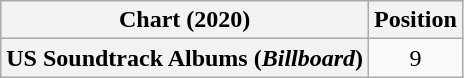<table class="wikitable plainrowheaders" style="text-align:center;">
<tr>
<th scope="col">Chart (2020)</th>
<th scope="col">Position</th>
</tr>
<tr>
<th scope="row">US Soundtrack Albums (<em>Billboard</em>)</th>
<td>9</td>
</tr>
</table>
